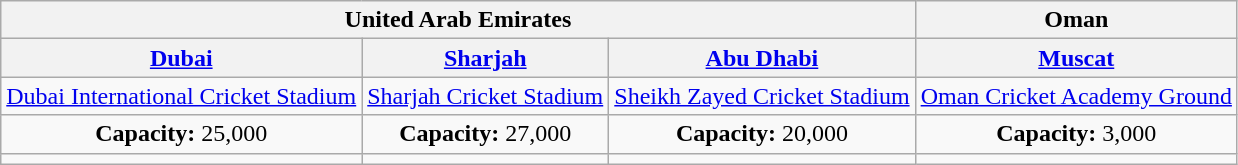<table class="wikitable" style="text-align:center">
<tr>
<th colspan="3">United Arab Emirates</th>
<th>Oman</th>
</tr>
<tr>
<th><a href='#'>Dubai</a></th>
<th><a href='#'>Sharjah</a></th>
<th><a href='#'>Abu Dhabi</a></th>
<th><a href='#'>Muscat</a></th>
</tr>
<tr>
<td><a href='#'>Dubai International Cricket Stadium</a></td>
<td><a href='#'>Sharjah Cricket Stadium</a></td>
<td><a href='#'>Sheikh Zayed Cricket Stadium</a></td>
<td><a href='#'>Oman Cricket Academy Ground</a></td>
</tr>
<tr>
<td><strong>Capacity:</strong> 25,000</td>
<td><strong>Capacity:</strong> 27,000</td>
<td><strong>Capacity:</strong> 20,000</td>
<td><strong>Capacity:</strong> 3,000</td>
</tr>
<tr>
<td></td>
<td></td>
<td></td>
<td></td>
</tr>
</table>
